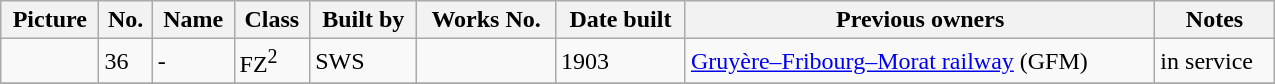<table class="wikitable" width="850">
<tr>
<th>Picture</th>
<th>No.</th>
<th>Name</th>
<th>Class</th>
<th>Built by</th>
<th>Works No.</th>
<th>Date built</th>
<th>Previous owners</th>
<th>Notes</th>
</tr>
<tr>
<td></td>
<td>36</td>
<td>-</td>
<td>FZ<sup>2</sup></td>
<td>SWS</td>
<td></td>
<td>1903</td>
<td><a href='#'>Gruyère–Fribourg–Morat railway</a> (GFM)</td>
<td>in service</td>
</tr>
<tr>
</tr>
</table>
